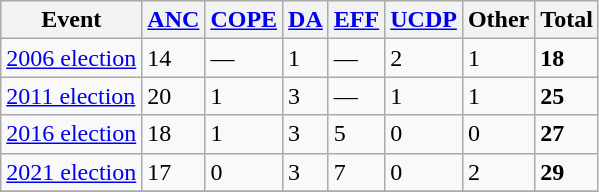<table class="wikitable">
<tr>
<th>Event</th>
<th><a href='#'>ANC</a></th>
<th><a href='#'>COPE</a></th>
<th><a href='#'>DA</a></th>
<th><a href='#'>EFF</a></th>
<th><a href='#'>UCDP</a></th>
<th>Other</th>
<th>Total</th>
</tr>
<tr>
<td><a href='#'>2006 election</a></td>
<td>14</td>
<td>—</td>
<td>1</td>
<td>—</td>
<td>2</td>
<td>1</td>
<td><strong>18</strong></td>
</tr>
<tr>
<td><a href='#'>2011 election</a></td>
<td>20</td>
<td>1</td>
<td>3</td>
<td>—</td>
<td>1</td>
<td>1</td>
<td><strong>25</strong></td>
</tr>
<tr>
<td><a href='#'>2016 election</a></td>
<td>18</td>
<td>1</td>
<td>3</td>
<td>5</td>
<td>0</td>
<td>0</td>
<td><strong>27</strong></td>
</tr>
<tr>
<td><a href='#'>2021 election</a></td>
<td>17</td>
<td>0</td>
<td>3</td>
<td>7</td>
<td>0</td>
<td>2</td>
<td><strong>29</strong></td>
</tr>
<tr>
</tr>
</table>
